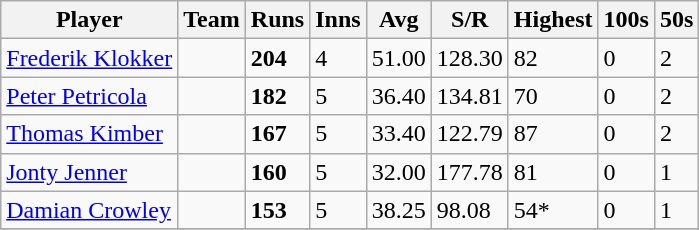<table class="wikitable">
<tr>
<th>Player</th>
<th>Team</th>
<th>Runs</th>
<th>Inns</th>
<th>Avg</th>
<th>S/R</th>
<th>Highest</th>
<th>100s</th>
<th>50s</th>
</tr>
<tr>
<td><a href='#'>Frederik Klokker</a></td>
<td></td>
<td><strong>204</strong></td>
<td>4</td>
<td>51.00</td>
<td>128.30</td>
<td>82</td>
<td>0</td>
<td>2</td>
</tr>
<tr>
<td><a href='#'>Peter Petricola</a></td>
<td></td>
<td><strong>182</strong></td>
<td>5</td>
<td>36.40</td>
<td>134.81</td>
<td>70</td>
<td>0</td>
<td>2</td>
</tr>
<tr>
<td><a href='#'>Thomas Kimber</a></td>
<td></td>
<td><strong>167</strong></td>
<td>5</td>
<td>33.40</td>
<td>122.79</td>
<td>87</td>
<td>0</td>
<td>2</td>
</tr>
<tr>
<td><a href='#'>Jonty Jenner</a></td>
<td></td>
<td><strong>160</strong></td>
<td>5</td>
<td>32.00</td>
<td>177.78</td>
<td>81</td>
<td>0</td>
<td>1</td>
</tr>
<tr>
<td><a href='#'>Damian Crowley</a></td>
<td></td>
<td><strong>153</strong></td>
<td>5</td>
<td>38.25</td>
<td>98.08</td>
<td>54*</td>
<td>0</td>
<td>1</td>
</tr>
<tr>
</tr>
</table>
